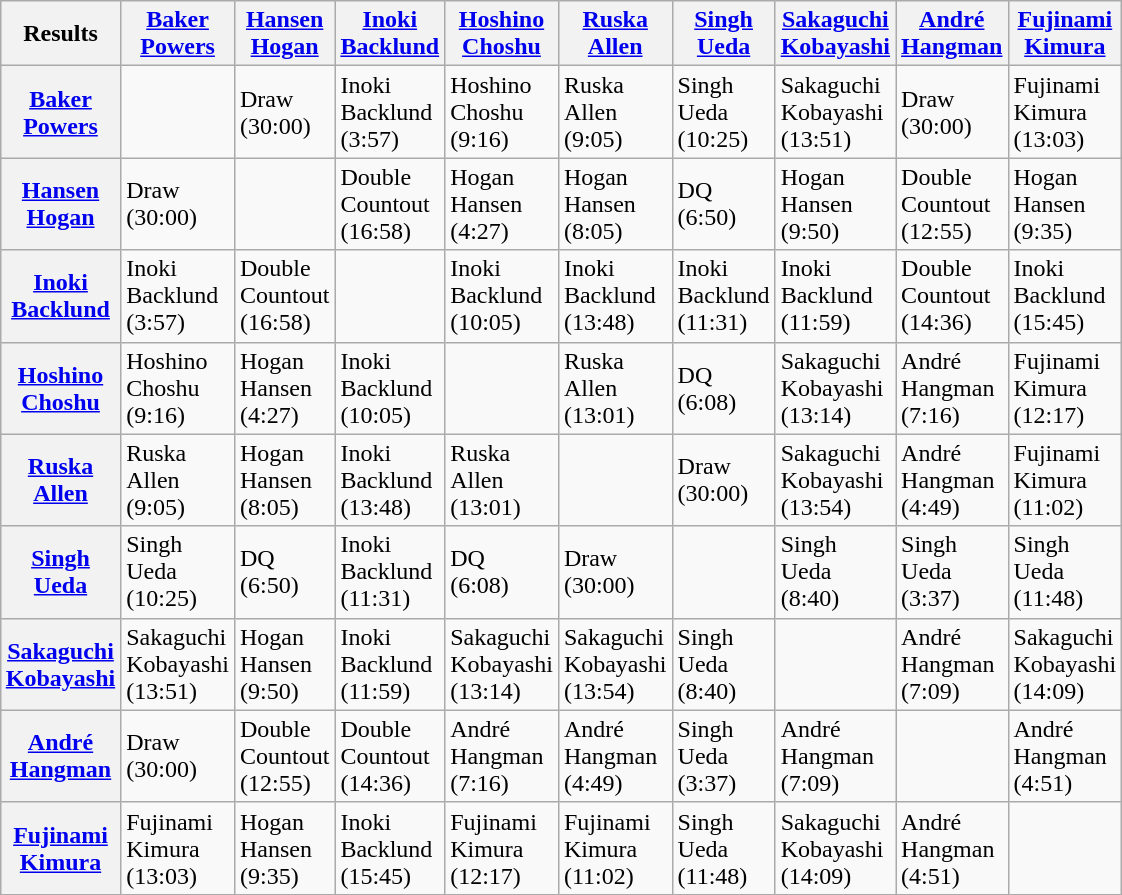<table class="wikitable" style="margin: 1em auto 1em auto">
<tr>
<th>Results</th>
<th><a href='#'>Baker</a><br><a href='#'>Powers</a></th>
<th><a href='#'>Hansen</a><br><a href='#'>Hogan</a></th>
<th><a href='#'>Inoki</a><br><a href='#'>Backlund</a></th>
<th><a href='#'>Hoshino</a><br><a href='#'>Choshu</a></th>
<th><a href='#'>Ruska</a><br><a href='#'>Allen</a></th>
<th><a href='#'>Singh</a><br><a href='#'>Ueda</a></th>
<th><a href='#'>Sakaguchi</a><br><a href='#'>Kobayashi</a></th>
<th><a href='#'>André</a><br><a href='#'>Hangman</a></th>
<th><a href='#'>Fujinami</a><br><a href='#'>Kimura</a></th>
</tr>
<tr>
<th><a href='#'>Baker</a><br><a href='#'>Powers</a></th>
<td></td>
<td>Draw<br>(30:00)</td>
<td>Inoki<br>Backlund<br>(3:57)</td>
<td>Hoshino<br>Choshu<br>(9:16)</td>
<td>Ruska<br>Allen<br>(9:05)</td>
<td>Singh<br>Ueda<br>(10:25)</td>
<td>Sakaguchi<br>Kobayashi<br>(13:51)</td>
<td>Draw<br>(30:00)</td>
<td>Fujinami<br>Kimura<br>(13:03)</td>
</tr>
<tr>
<th><a href='#'>Hansen</a><br><a href='#'>Hogan</a></th>
<td>Draw<br>(30:00)</td>
<td></td>
<td>Double<br>Countout<br>(16:58)</td>
<td>Hogan<br>Hansen<br>(4:27)</td>
<td>Hogan<br>Hansen<br>(8:05)</td>
<td>DQ<br> (6:50)</td>
<td>Hogan<br>Hansen<br>(9:50)</td>
<td>Double<br>Countout<br>(12:55)</td>
<td>Hogan<br>Hansen<br>(9:35)</td>
</tr>
<tr>
<th><a href='#'>Inoki</a><br><a href='#'>Backlund</a></th>
<td>Inoki<br>Backlund<br>(3:57)</td>
<td>Double<br>Countout<br>(16:58)</td>
<td></td>
<td>Inoki<br>Backlund<br>(10:05)</td>
<td>Inoki<br>Backlund<br>(13:48)</td>
<td>Inoki<br>Backlund<br>(11:31)</td>
<td>Inoki<br>Backlund<br>(11:59)</td>
<td>Double<br>Countout<br>(14:36)</td>
<td>Inoki<br>Backlund<br>(15:45)</td>
</tr>
<tr>
<th><a href='#'>Hoshino</a><br><a href='#'>Choshu</a></th>
<td>Hoshino<br>Choshu<br>(9:16)</td>
<td>Hogan<br>Hansen<br>(4:27)</td>
<td>Inoki<br>Backlund<br>(10:05)</td>
<td></td>
<td>Ruska<br>Allen<br>(13:01)</td>
<td>DQ<br>(6:08)</td>
<td>Sakaguchi<br>Kobayashi<br>(13:14)</td>
<td>André<br>Hangman<br>(7:16)</td>
<td>Fujinami<br>Kimura<br>(12:17)</td>
</tr>
<tr>
<th><a href='#'>Ruska</a><br><a href='#'>Allen</a></th>
<td>Ruska<br>Allen<br>(9:05)</td>
<td>Hogan<br>Hansen<br>(8:05)</td>
<td>Inoki<br>Backlund<br>(13:48)</td>
<td>Ruska<br>Allen<br>(13:01)</td>
<td></td>
<td>Draw<br>(30:00)</td>
<td>Sakaguchi<br>Kobayashi<br>(13:54)</td>
<td>André<br>Hangman<br>(4:49)</td>
<td>Fujinami<br>Kimura<br>(11:02)</td>
</tr>
<tr>
<th><a href='#'>Singh</a><br><a href='#'>Ueda</a></th>
<td>Singh<br>Ueda<br>(10:25)</td>
<td>DQ<br> (6:50)</td>
<td>Inoki<br>Backlund<br>(11:31)</td>
<td>DQ<br>(6:08)</td>
<td>Draw<br>(30:00)</td>
<td></td>
<td>Singh<br>Ueda<br>(8:40)</td>
<td>Singh<br>Ueda<br>(3:37)</td>
<td>Singh<br>Ueda<br>(11:48)</td>
</tr>
<tr>
<th><a href='#'>Sakaguchi</a><br><a href='#'>Kobayashi</a></th>
<td>Sakaguchi<br>Kobayashi<br>(13:51)</td>
<td>Hogan<br>Hansen<br>(9:50)</td>
<td>Inoki<br>Backlund<br>(11:59)</td>
<td>Sakaguchi<br>Kobayashi<br>(13:14)</td>
<td>Sakaguchi<br>Kobayashi<br>(13:54)</td>
<td>Singh<br>Ueda<br>(8:40)</td>
<td></td>
<td>André<br>Hangman<br>(7:09)</td>
<td>Sakaguchi<br>Kobayashi<br>(14:09)</td>
</tr>
<tr>
<th><a href='#'>André</a><br><a href='#'>Hangman</a></th>
<td>Draw<br>(30:00)</td>
<td>Double<br>Countout<br>(12:55)</td>
<td>Double<br>Countout<br>(14:36)</td>
<td>André<br>Hangman<br>(7:16)</td>
<td>André<br>Hangman<br>(4:49)</td>
<td>Singh<br>Ueda<br>(3:37)</td>
<td>André<br>Hangman<br>(7:09)</td>
<td></td>
<td>André<br>Hangman<br>(4:51)</td>
</tr>
<tr>
<th><a href='#'>Fujinami</a><br><a href='#'>Kimura</a></th>
<td>Fujinami<br>Kimura<br>(13:03)</td>
<td>Hogan<br>Hansen<br>(9:35)</td>
<td>Inoki<br>Backlund<br>(15:45)</td>
<td>Fujinami<br>Kimura<br>(12:17)</td>
<td>Fujinami<br>Kimura<br>(11:02)</td>
<td>Singh<br>Ueda<br>(11:48)</td>
<td>Sakaguchi<br>Kobayashi<br>(14:09)</td>
<td>André<br>Hangman<br>(4:51)</td>
<td></td>
</tr>
</table>
